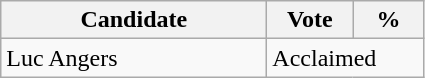<table class="wikitable">
<tr>
<th bgcolor="#DDDDFF" width="170px">Candidate</th>
<th bgcolor="#DDDDFF" width="50px">Vote</th>
<th bgcolor="#DDDDFF" width="40px">%</th>
</tr>
<tr>
<td>Luc Angers</td>
<td colspan="2">Acclaimed</td>
</tr>
</table>
